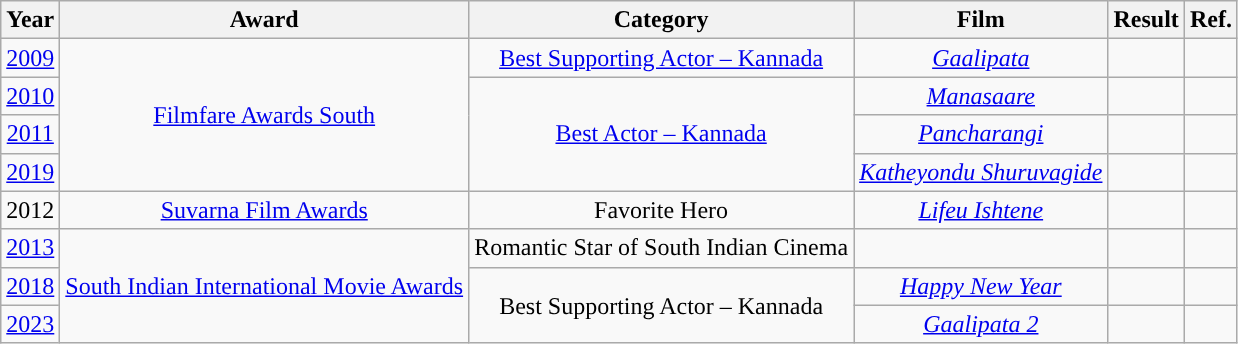<table class="wikitable" style="text-align:center;">
<tr>
<th>Year</th>
<th>Award</th>
<th>Category</th>
<th>Film</th>
<th>Result</th>
<th>Ref.</th>
</tr>
<tr>
<td><a href='#'>2009</a></td>
<td rowspan="4"><a href='#'>Filmfare Awards South</a></td>
<td><a href='#'>Best Supporting Actor – Kannada</a></td>
<td><em><a href='#'>Gaalipata</a></em></td>
<td></td>
<td></td>
</tr>
<tr>
<td><a href='#'>2010</a></td>
<td rowspan="3"><a href='#'>Best Actor – Kannada</a></td>
<td><em><a href='#'>Manasaare</a></em></td>
<td></td>
<td></td>
</tr>
<tr>
<td><a href='#'>2011</a></td>
<td><em><a href='#'>Pancharangi</a></em></td>
<td></td>
<td></td>
</tr>
<tr>
<td><a href='#'>2019</a></td>
<td><em><a href='#'>Katheyondu Shuruvagide</a></em></td>
<td></td>
<td></td>
</tr>
<tr>
<td>2012</td>
<td><a href='#'>Suvarna Film Awards</a></td>
<td>Favorite Hero</td>
<td><em><a href='#'>Lifeu Ishtene</a></em></td>
<td></td>
<td></td>
</tr>
<tr>
<td><a href='#'>2013</a></td>
<td rowspan="3"><a href='#'>South Indian International Movie Awards</a></td>
<td>Romantic Star of South Indian Cinema</td>
<td></td>
<td></td>
<td></td>
</tr>
<tr>
<td><a href='#'>2018</a></td>
<td rowspan="2">Best Supporting Actor – Kannada</td>
<td><em><a href='#'>Happy New Year</a></em></td>
<td></td>
<td></td>
</tr>
<tr>
<td><a href='#'>2023</a></td>
<td><em><a href='#'>Gaalipata 2</a></em></td>
<td></td>
<td></td>
</tr>
</table>
